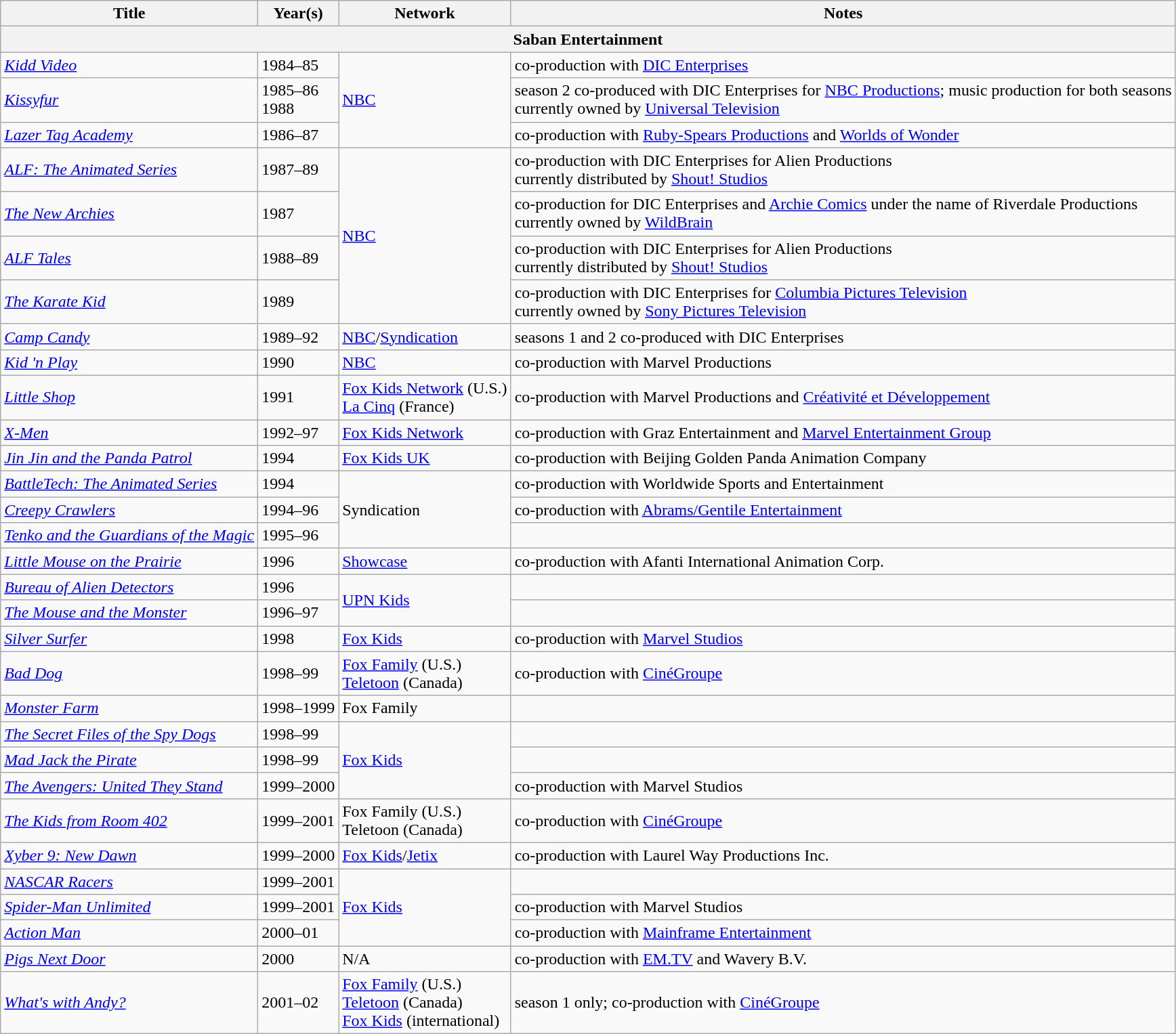<table class="wikitable sortable mw-collapsible">
<tr>
<th>Title</th>
<th>Year(s)</th>
<th>Network</th>
<th>Notes</th>
</tr>
<tr>
<th colspan="4">Saban Entertainment</th>
</tr>
<tr>
<td><em><a href='#'>Kidd Video</a></em></td>
<td>1984–85</td>
<td rowspan="3"><a href='#'>NBC</a></td>
<td>co-production with <a href='#'>DIC Enterprises</a></td>
</tr>
<tr>
<td><em><a href='#'>Kissyfur</a></em></td>
<td>1985–86<br>1988</td>
<td>season 2 co-produced with DIC Enterprises for <a href='#'>NBC Productions</a>; music production for both seasons<br>currently owned by <a href='#'>Universal Television</a></td>
</tr>
<tr>
<td><em><a href='#'>Lazer Tag Academy</a></em></td>
<td>1986–87</td>
<td>co-production with <a href='#'>Ruby-Spears Productions</a> and <a href='#'>Worlds of Wonder</a></td>
</tr>
<tr>
<td><em><a href='#'>ALF: The Animated Series</a></em></td>
<td>1987–89</td>
<td rowspan="4"><a href='#'>NBC</a></td>
<td>co-production with DIC Enterprises for Alien Productions<br>currently distributed by <a href='#'>Shout! Studios</a></td>
</tr>
<tr>
<td><em><a href='#'>The New Archies</a></em></td>
<td>1987</td>
<td>co-production for DIC Enterprises and <a href='#'>Archie Comics</a> under the name of Riverdale Productions<br>currently owned by <a href='#'>WildBrain</a></td>
</tr>
<tr>
<td><em><a href='#'>ALF Tales</a></em></td>
<td>1988–89</td>
<td>co-production with DIC Enterprises for Alien Productions<br>currently distributed by <a href='#'>Shout! Studios</a></td>
</tr>
<tr>
<td><em><a href='#'>The Karate Kid</a></em></td>
<td>1989</td>
<td>co-production with DIC Enterprises for <a href='#'>Columbia Pictures Television</a><br>currently owned by <a href='#'>Sony Pictures Television</a></td>
</tr>
<tr>
<td><em><a href='#'>Camp Candy</a></em></td>
<td>1989–92</td>
<td><a href='#'>NBC</a>/<a href='#'>Syndication</a></td>
<td>seasons 1 and 2 co-produced with DIC Enterprises</td>
</tr>
<tr>
<td><em><a href='#'>Kid 'n Play</a></em></td>
<td>1990</td>
<td><a href='#'>NBC</a></td>
<td>co-production with Marvel Productions</td>
</tr>
<tr>
<td><em><a href='#'>Little Shop</a></em></td>
<td>1991</td>
<td><a href='#'>Fox Kids Network</a> (U.S.)<br><a href='#'>La Cinq</a> (France)</td>
<td>co-production with Marvel Productions and <a href='#'>Créativité et Développement</a></td>
</tr>
<tr>
<td><em><a href='#'>X-Men</a></em></td>
<td>1992–97</td>
<td><a href='#'>Fox Kids Network</a></td>
<td>co-production with Graz Entertainment and <a href='#'>Marvel Entertainment Group</a></td>
</tr>
<tr>
<td><em><a href='#'>Jin Jin and the Panda Patrol</a></em></td>
<td>1994</td>
<td><a href='#'>Fox Kids UK</a></td>
<td>co-production with Beijing Golden Panda Animation Company</td>
</tr>
<tr>
<td><em><a href='#'>BattleTech: The Animated Series</a></em></td>
<td>1994</td>
<td rowspan="3">Syndication</td>
<td>co-production with Worldwide Sports and Entertainment</td>
</tr>
<tr>
<td><em><a href='#'>Creepy Crawlers</a></em></td>
<td>1994–96</td>
<td>co-production with <a href='#'>Abrams/Gentile Entertainment</a></td>
</tr>
<tr>
<td><em><a href='#'>Tenko and the Guardians of the Magic</a></em></td>
<td>1995–96</td>
<td></td>
</tr>
<tr>
<td><em><a href='#'>Little Mouse on the Prairie</a></em></td>
<td>1996</td>
<td><a href='#'>Showcase</a></td>
<td>co-production with Afanti International Animation Corp.</td>
</tr>
<tr>
<td><em><a href='#'>Bureau of Alien Detectors</a></em></td>
<td>1996</td>
<td rowspan="2"><a href='#'>UPN Kids</a></td>
<td></td>
</tr>
<tr>
<td><em><a href='#'>The Mouse and the Monster</a></em></td>
<td>1996–97</td>
<td></td>
</tr>
<tr>
<td><em><a href='#'>Silver Surfer</a></em></td>
<td>1998</td>
<td><a href='#'>Fox Kids</a></td>
<td>co-production with <a href='#'>Marvel Studios</a></td>
</tr>
<tr>
<td><em><a href='#'>Bad Dog</a></em></td>
<td>1998–99</td>
<td><a href='#'>Fox Family</a> (U.S.)<br><a href='#'>Teletoon</a> (Canada)</td>
<td>co-production with <a href='#'>CinéGroupe</a></td>
</tr>
<tr>
<td><em><a href='#'>Monster Farm</a></em></td>
<td>1998–1999</td>
<td>Fox Family</td>
<td></td>
</tr>
<tr>
<td><em><a href='#'>The Secret Files of the Spy Dogs</a></em></td>
<td>1998–99</td>
<td rowspan="3"><a href='#'>Fox Kids</a></td>
<td></td>
</tr>
<tr>
<td><em><a href='#'>Mad Jack the Pirate</a></em></td>
<td>1998–99</td>
<td></td>
</tr>
<tr>
<td><em><a href='#'>The Avengers: United They Stand</a></em></td>
<td>1999–2000</td>
<td>co-production with Marvel Studios</td>
</tr>
<tr>
<td><em><a href='#'>The Kids from Room 402</a></em></td>
<td>1999–2001</td>
<td>Fox Family (U.S.)<br>Teletoon (Canada)</td>
<td>co-production with <a href='#'>CinéGroupe</a></td>
</tr>
<tr>
<td><em><a href='#'>Xyber 9: New Dawn</a></em></td>
<td>1999–2000</td>
<td><a href='#'>Fox Kids</a>/<a href='#'>Jetix</a></td>
<td>co-production with Laurel Way Productions Inc.</td>
</tr>
<tr>
<td><em><a href='#'>NASCAR Racers</a></em></td>
<td>1999–2001</td>
<td rowspan="3"><a href='#'>Fox Kids</a></td>
<td></td>
</tr>
<tr>
<td><em><a href='#'>Spider-Man Unlimited</a></em></td>
<td>1999–2001</td>
<td>co-production with Marvel Studios</td>
</tr>
<tr>
<td><em><a href='#'>Action Man</a></em></td>
<td>2000–01</td>
<td>co-production with <a href='#'>Mainframe Entertainment</a></td>
</tr>
<tr>
<td><em><a href='#'>Pigs Next Door</a></em></td>
<td>2000</td>
<td>N/A</td>
<td>co-production with <a href='#'>EM.TV</a> and Wavery B.V.</td>
</tr>
<tr>
<td><em><a href='#'>What's with Andy?</a></em></td>
<td>2001–02</td>
<td><a href='#'>Fox Family</a> (U.S.)<br><a href='#'>Teletoon</a> (Canada)<br><a href='#'>Fox Kids</a> (international)</td>
<td>season 1 only; co-production with <a href='#'>CinéGroupe</a></td>
</tr>
</table>
